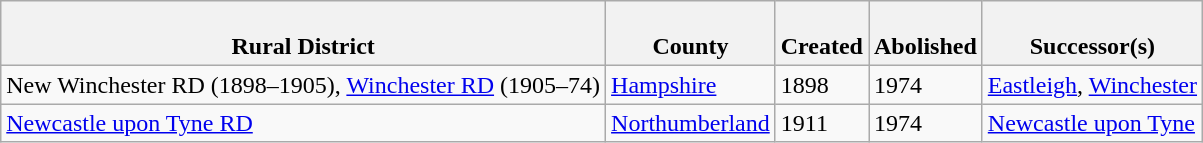<table class="wikitable sortable">
<tr>
<th><br>Rural District</th>
<th><br>County</th>
<th><br>Created</th>
<th><br>Abolished</th>
<th><br>Successor(s)</th>
</tr>
<tr>
<td>New Winchester RD (1898–1905), <a href='#'>Winchester RD</a> (1905–74)</td>
<td><a href='#'>Hampshire</a></td>
<td>1898</td>
<td>1974</td>
<td><a href='#'>Eastleigh</a>, <a href='#'>Winchester</a></td>
</tr>
<tr>
<td><a href='#'>Newcastle upon Tyne RD</a></td>
<td><a href='#'>Northumberland</a></td>
<td>1911</td>
<td>1974</td>
<td><a href='#'>Newcastle upon Tyne</a></td>
</tr>
</table>
